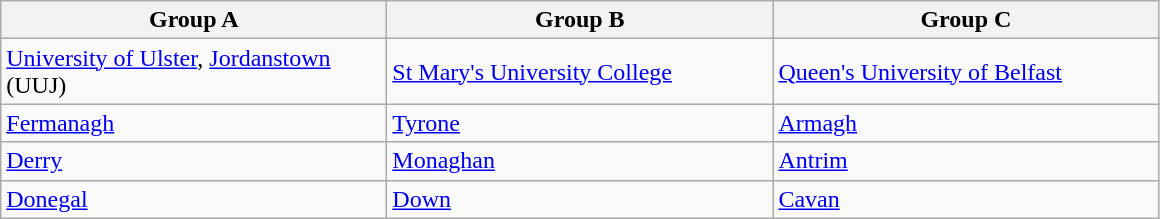<table class="wikitable" style="text-align: center;">
<tr>
<th width="250">Group A</th>
<th width="250">Group B</th>
<th width="250">Group C</th>
</tr>
<tr>
<td align=left><a href='#'>University of Ulster</a>, <a href='#'>Jordanstown</a> (UUJ)</td>
<td align=left><a href='#'>St Mary's University College</a></td>
<td align=left><a href='#'>Queen's University of Belfast</a></td>
</tr>
<tr>
<td align=left><a href='#'>Fermanagh</a></td>
<td align=left><a href='#'>Tyrone</a></td>
<td align=left><a href='#'>Armagh</a></td>
</tr>
<tr>
<td align=left><a href='#'>Derry</a></td>
<td align=left><a href='#'>Monaghan</a></td>
<td align=left><a href='#'>Antrim</a></td>
</tr>
<tr>
<td align=left><a href='#'>Donegal</a></td>
<td align=left><a href='#'>Down</a></td>
<td align=left><a href='#'>Cavan</a></td>
</tr>
</table>
